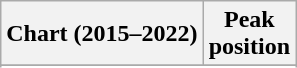<table class="wikitable sortable plainrowheaders">
<tr>
<th scope="col">Chart (2015–2022)</th>
<th scope="col">Peak<br>position</th>
</tr>
<tr>
</tr>
<tr>
</tr>
<tr>
</tr>
<tr>
</tr>
</table>
